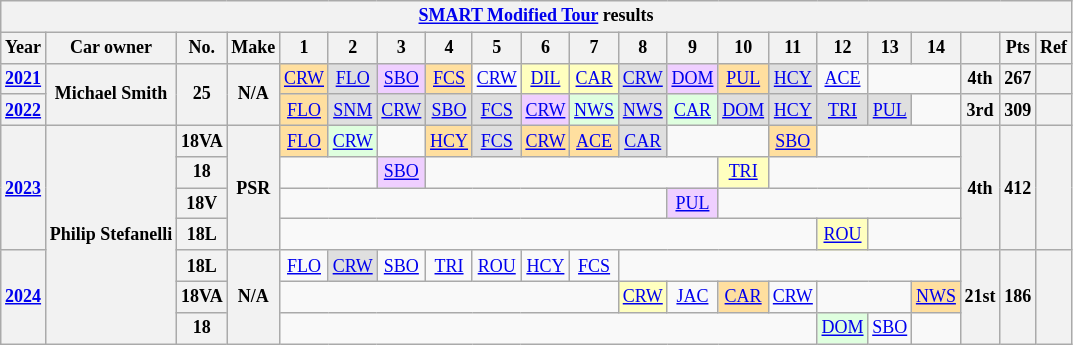<table class="wikitable" style="text-align:center; font-size:75%">
<tr>
<th colspan=38><a href='#'>SMART Modified Tour</a> results</th>
</tr>
<tr>
<th>Year</th>
<th>Car owner</th>
<th>No.</th>
<th>Make</th>
<th>1</th>
<th>2</th>
<th>3</th>
<th>4</th>
<th>5</th>
<th>6</th>
<th>7</th>
<th>8</th>
<th>9</th>
<th>10</th>
<th>11</th>
<th>12</th>
<th>13</th>
<th>14</th>
<th></th>
<th>Pts</th>
<th>Ref</th>
</tr>
<tr>
<th><a href='#'>2021</a></th>
<th rowspan=2>Michael Smith</th>
<th rowspan=2>25</th>
<th rowspan=2>N/A</th>
<td style="background:#FFDF9F;"><a href='#'>CRW</a><br></td>
<td style="background:#DFDFDF;"><a href='#'>FLO</a><br></td>
<td style="background:#EFCFFF;"><a href='#'>SBO</a><br></td>
<td style="background:#FFDF9F;"><a href='#'>FCS</a><br></td>
<td><a href='#'>CRW</a></td>
<td style="background:#FFFFBF;"><a href='#'>DIL</a><br></td>
<td style="background:#FFFFBF;"><a href='#'>CAR</a><br></td>
<td style="background:#DFDFDF;"><a href='#'>CRW</a><br></td>
<td style="background:#EFCFFF;"><a href='#'>DOM</a><br></td>
<td style="background:#FFDF9F;"><a href='#'>PUL</a><br></td>
<td style="background:#DFDFDF;"><a href='#'>HCY</a><br></td>
<td><a href='#'>ACE</a></td>
<td colspan=2></td>
<th>4th</th>
<th>267</th>
<th></th>
</tr>
<tr>
<th><a href='#'>2022</a></th>
<td style="background:#FFDF9F;"><a href='#'>FLO</a><br></td>
<td style="background:#DFDFDF;"><a href='#'>SNM</a><br></td>
<td style="background:#DFDFDF;"><a href='#'>CRW</a><br></td>
<td style="background:#DFDFDF;"><a href='#'>SBO</a><br></td>
<td style="background:#DFDFDF;"><a href='#'>FCS</a><br></td>
<td style="background:#EFCFFF;"><a href='#'>CRW</a><br></td>
<td style="background:#DFFFDF;"><a href='#'>NWS</a><br></td>
<td style="background:#DFDFDF;"><a href='#'>NWS</a><br></td>
<td style="background:#DFFFDF;"><a href='#'>CAR</a><br></td>
<td style="background:#DFDFDF;"><a href='#'>DOM</a><br></td>
<td style="background:#DFDFDF;"><a href='#'>HCY</a><br></td>
<td style="background:#DFDFDF;"><a href='#'>TRI</a><br></td>
<td style="background:#DFDFDF;"><a href='#'>PUL</a><br></td>
<td></td>
<th>3rd</th>
<th>309</th>
<th></th>
</tr>
<tr>
<th rowspan=4><a href='#'>2023</a></th>
<th rowspan=7>Philip Stefanelli</th>
<th>18VA</th>
<th rowspan=4>PSR</th>
<td style="background:#FFDF9F;"><a href='#'>FLO</a><br></td>
<td style="background:#DFFFDF;"><a href='#'>CRW</a><br></td>
<td></td>
<td style="background:#FFDF9F;"><a href='#'>HCY</a><br></td>
<td style="background:#DFDFDF;"><a href='#'>FCS</a><br></td>
<td style="background:#FFDF9F;"><a href='#'>CRW</a><br></td>
<td style="background:#FFDF9F;"><a href='#'>ACE</a><br></td>
<td style="background:#DFDFDF;"><a href='#'>CAR</a><br></td>
<td colspan=2></td>
<td style="background:#FFDF9F;"><a href='#'>SBO</a><br></td>
<td colspan=3></td>
<th rowspan=4>4th</th>
<th rowspan=4>412</th>
<th rowspan=4></th>
</tr>
<tr>
<th>18</th>
<td colspan=2></td>
<td style="background:#EFCFFF;"><a href='#'>SBO</a><br></td>
<td colspan=6></td>
<td style="background:#FFFFBF;"><a href='#'>TRI</a><br></td>
<td colspan=4></td>
</tr>
<tr>
<th>18V</th>
<td colspan=8></td>
<td style="background:#EFCFFF;"><a href='#'>PUL</a><br></td>
<td colspan=5></td>
</tr>
<tr>
<th>18L</th>
<td colspan=11></td>
<td style="background:#FFFFBF;"><a href='#'>ROU</a><br></td>
<td colspan=2></td>
</tr>
<tr>
<th rowspan=3><a href='#'>2024</a></th>
<th>18L</th>
<th rowspan=3>N/A</th>
<td><a href='#'>FLO</a></td>
<td style="background:#DFDFDF;"><a href='#'>CRW</a><br></td>
<td><a href='#'>SBO</a></td>
<td><a href='#'>TRI</a></td>
<td><a href='#'>ROU</a></td>
<td><a href='#'>HCY</a></td>
<td><a href='#'>FCS</a></td>
<td colspan=7></td>
<th rowspan=3>21st</th>
<th rowspan=3>186</th>
<th rowspan=3></th>
</tr>
<tr>
<th>18VA</th>
<td colspan=7></td>
<td style="background:#FFFFBF;"><a href='#'>CRW</a><br></td>
<td><a href='#'>JAC</a></td>
<td style="background:#FFDF9F;"><a href='#'>CAR</a><br></td>
<td><a href='#'>CRW</a></td>
<td colspan=2></td>
<td style="background:#FFDF9F;"><a href='#'>NWS</a><br></td>
</tr>
<tr>
<th>18</th>
<td colspan=11></td>
<td style="background:#DFFFDF;"><a href='#'>DOM</a><br></td>
<td><a href='#'>SBO</a></td>
<td></td>
</tr>
</table>
